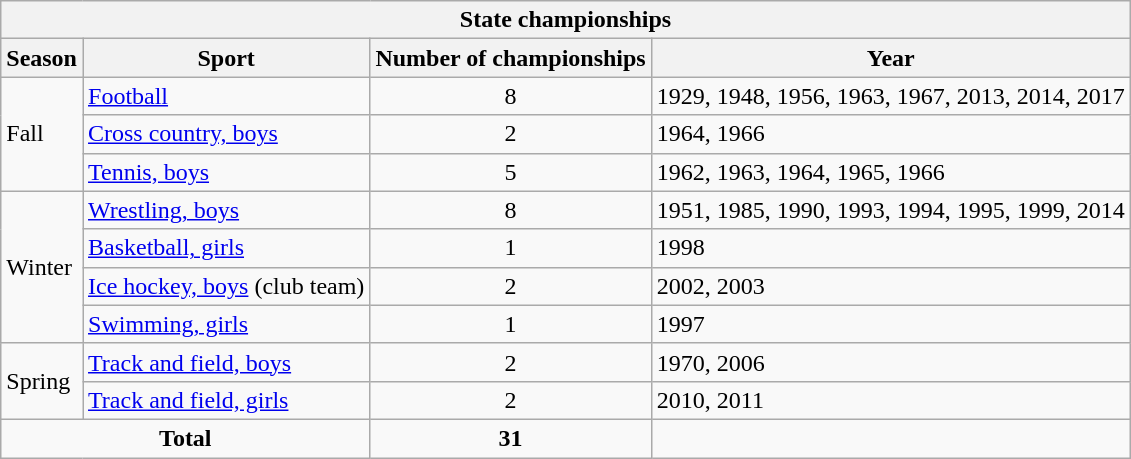<table class="wikitable">
<tr>
<th colspan="4">State championships</th>
</tr>
<tr>
<th>Season</th>
<th>Sport</th>
<th>Number of championships</th>
<th>Year</th>
</tr>
<tr>
<td rowspan="3">Fall</td>
<td><a href='#'>Football</a></td>
<td style="text-align:center;">8</td>
<td>1929, 1948, 1956, 1963, 1967, 2013, 2014, 2017</td>
</tr>
<tr>
<td><a href='#'>Cross country, boys</a></td>
<td style="text-align:center;">2</td>
<td>1964, 1966</td>
</tr>
<tr>
<td><a href='#'>Tennis, boys</a></td>
<td style="text-align:center;">5</td>
<td>1962, 1963, 1964, 1965, 1966</td>
</tr>
<tr>
<td rowspan="4">Winter</td>
<td><a href='#'>Wrestling, boys</a></td>
<td style="text-align:center;">8</td>
<td>1951, 1985, 1990, 1993, 1994, 1995, 1999, 2014</td>
</tr>
<tr>
<td><a href='#'>Basketball, girls</a></td>
<td style="text-align:center;">1</td>
<td>1998</td>
</tr>
<tr>
<td><a href='#'>Ice hockey, boys</a> (club team)</td>
<td style="text-align:center;">2</td>
<td>2002, 2003</td>
</tr>
<tr>
<td><a href='#'>Swimming, girls</a></td>
<td style="text-align:center;">1</td>
<td>1997</td>
</tr>
<tr>
<td rowspan="2">Spring</td>
<td><a href='#'>Track and field, boys</a></td>
<td style="text-align:center;">2</td>
<td>1970, 2006</td>
</tr>
<tr>
<td><a href='#'>Track and field, girls</a></td>
<td style="text-align:center;">2</td>
<td>2010, 2011</td>
</tr>
<tr>
<td style="text-align:center;" colspan="2"><strong>Total</strong></td>
<td style="text-align:center;"><strong>31</strong></td>
<td></td>
</tr>
</table>
